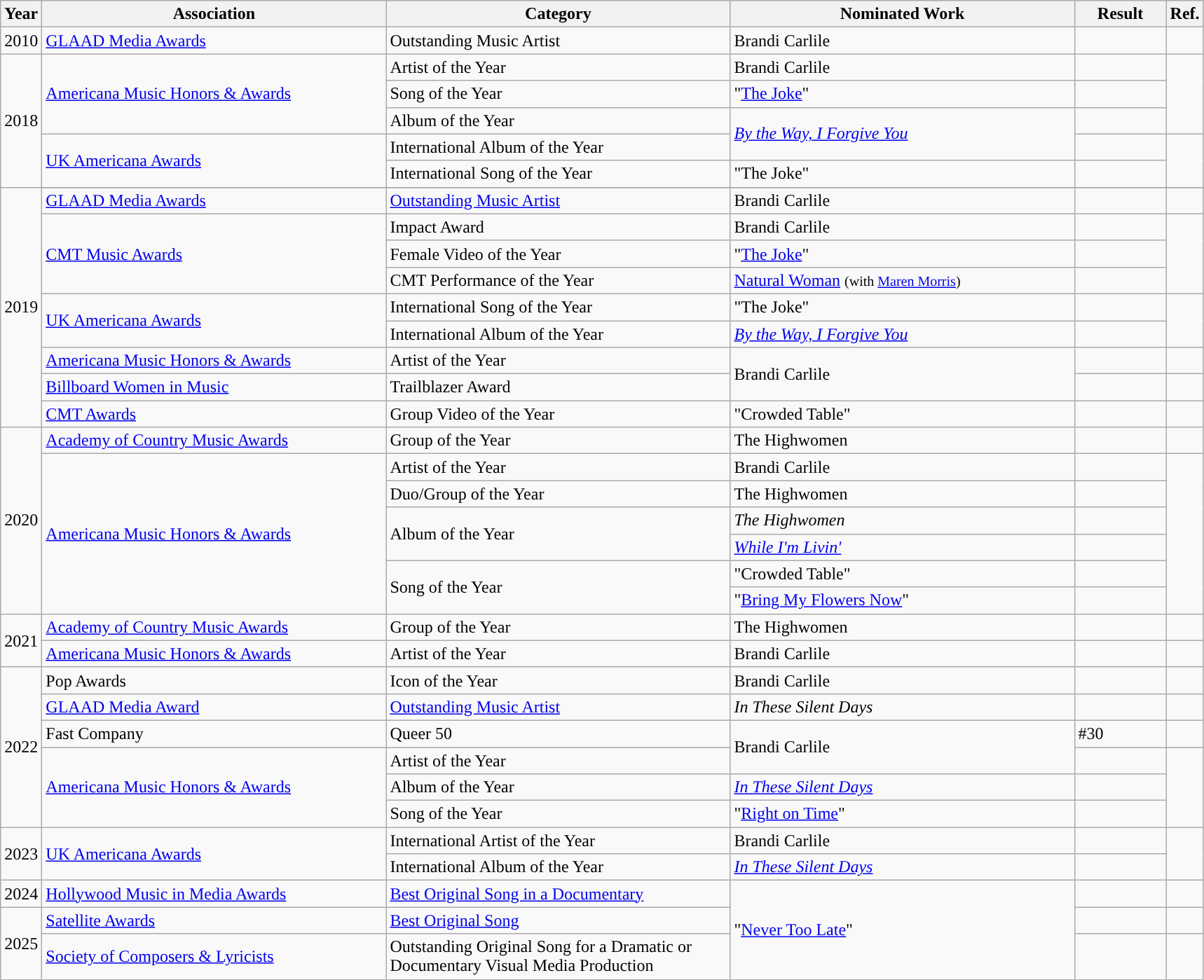<table class="wikitable">
<tr>
<th scope="col" style="width:1em;">Year</th>
<th scope="col" style="width:20em;">Association</th>
<th scope="col" style="width:20em;">Category</th>
<th scope="col" style="width:20em;">Nominated Work</th>
<th scope="col" style="width:5em;">Result</th>
<th scope="col" style="width:1em;">Ref.</th>
</tr>
<tr>
<td>2010</td>
<td><a href='#'>GLAAD Media Awards</a></td>
<td>Outstanding Music Artist</td>
<td>Brandi Carlile</td>
<td></td>
<td align="center"></td>
</tr>
<tr>
<td rowspan=5>2018</td>
<td rowspan=3><a href='#'>Americana Music Honors & Awards</a></td>
<td>Artist of the Year</td>
<td>Brandi Carlile</td>
<td></td>
<td rowspan="3" align="center"></td>
</tr>
<tr>
<td>Song of the Year</td>
<td>"<a href='#'>The Joke</a>"</td>
<td></td>
</tr>
<tr>
<td>Album of the Year</td>
<td rowspan=2><em><a href='#'>By the Way, I Forgive You</a></em></td>
<td></td>
</tr>
<tr>
<td rowspan=2><a href='#'>UK Americana Awards</a></td>
<td>International Album of the Year</td>
<td></td>
<td rowspan="2" align="center"></td>
</tr>
<tr>
<td>International Song of the Year</td>
<td>"The Joke"</td>
<td></td>
</tr>
<tr>
<td rowspan=10>2019</td>
</tr>
<tr>
<td><a href='#'>GLAAD Media Awards</a></td>
<td><a href='#'>Outstanding Music Artist</a></td>
<td>Brandi Carlile</td>
<td></td>
<td></td>
</tr>
<tr>
<td rowspan=3><a href='#'>CMT Music Awards</a></td>
<td>Impact Award</td>
<td>Brandi Carlile</td>
<td></td>
<td rowspan="3" align="center"></td>
</tr>
<tr>
<td>Female Video of the Year</td>
<td>"<a href='#'>The Joke</a>"</td>
<td></td>
</tr>
<tr>
<td>CMT Performance of the Year</td>
<td><a href='#'>Natural Woman</a> <small>(with <a href='#'>Maren Morris</a>)</small></td>
<td></td>
</tr>
<tr>
<td rowspan=2><a href='#'>UK Americana Awards</a></td>
<td>International Song of the Year</td>
<td>"The Joke"</td>
<td></td>
<td rowspan="2" align="center"></td>
</tr>
<tr>
<td>International Album of the Year</td>
<td><em><a href='#'>By the Way, I Forgive You</a></em></td>
<td></td>
</tr>
<tr>
<td><a href='#'>Americana Music Honors & Awards</a></td>
<td>Artist of the Year</td>
<td rowspan=2>Brandi Carlile</td>
<td></td>
<td align="center"></td>
</tr>
<tr>
<td><a href='#'>Billboard Women in Music</a></td>
<td>Trailblazer Award</td>
<td></td>
<td align="center"></td>
</tr>
<tr>
<td><a href='#'>CMT Awards</a></td>
<td>Group Video of the Year</td>
<td>"Crowded Table"</td>
<td></td>
<td align="center"></td>
</tr>
<tr>
<td rowspan="7">2020</td>
<td><a href='#'>Academy of Country Music Awards</a></td>
<td>Group of the Year</td>
<td>The Highwomen</td>
<td></td>
<td align="center"></td>
</tr>
<tr>
<td rowspan="6"><a href='#'>Americana Music Honors & Awards</a></td>
<td>Artist of the Year</td>
<td>Brandi Carlile</td>
<td></td>
<td align="center" rowspan="6"></td>
</tr>
<tr>
<td>Duo/Group of the Year</td>
<td>The Highwomen</td>
<td></td>
</tr>
<tr>
<td rowspan="2">Album of the Year</td>
<td><em>The Highwomen</em></td>
<td></td>
</tr>
<tr>
<td><em><a href='#'>While I'm Livin'</a></em></td>
<td></td>
</tr>
<tr>
<td rowspan="2">Song of the Year</td>
<td>"Crowded Table"</td>
<td></td>
</tr>
<tr>
<td>"<a href='#'>Bring My Flowers Now</a>"</td>
<td></td>
</tr>
<tr>
<td rowspan="2">2021</td>
<td><a href='#'>Academy of Country Music Awards</a></td>
<td>Group of the Year</td>
<td>The Highwomen</td>
<td></td>
<td align="center"></td>
</tr>
<tr>
<td><a href='#'>Americana Music Honors & Awards</a></td>
<td>Artist of the Year</td>
<td>Brandi Carlile</td>
<td></td>
<td align="center"></td>
</tr>
<tr>
<td rowspan="6">2022</td>
<td>Pop Awards</td>
<td>Icon of the Year</td>
<td>Brandi Carlile</td>
<td></td>
<td align="center"></td>
</tr>
<tr>
<td><a href='#'>GLAAD Media Award</a></td>
<td><a href='#'>Outstanding Music Artist</a></td>
<td><em>In These Silent Days</em></td>
<td></td>
<td align="center"></td>
</tr>
<tr>
<td>Fast Company</td>
<td>Queer 50</td>
<td rowspan=2>Brandi Carlile</td>
<td>#30</td>
<td></td>
</tr>
<tr>
<td rowspan=3><a href='#'>Americana Music Honors & Awards</a></td>
<td>Artist of the Year</td>
<td></td>
<td rowspan=3></td>
</tr>
<tr>
<td>Album of the Year</td>
<td><em><a href='#'>In These Silent Days</a></em></td>
<td></td>
</tr>
<tr>
<td>Song of the Year</td>
<td>"<a href='#'>Right on Time</a>"</td>
<td></td>
</tr>
<tr>
<td rowspan="2">2023</td>
<td rowspan=2><a href='#'>UK Americana Awards</a></td>
<td>International Artist of the Year</td>
<td>Brandi Carlile</td>
<td></td>
<td rowspan=2></td>
</tr>
<tr>
<td>International Album of the Year</td>
<td><em><a href='#'>In These Silent Days</a></em></td>
<td></td>
</tr>
<tr>
<td>2024</td>
<td><a href='#'>Hollywood Music in Media Awards</a></td>
<td><a href='#'>Best Original Song in a Documentary</a></td>
<td rowspan="3">"<a href='#'>Never Too Late</a>"</td>
<td></td>
<td></td>
</tr>
<tr>
<td rowspan="2">2025</td>
<td><a href='#'>Satellite Awards</a></td>
<td><a href='#'>Best Original Song</a></td>
<td></td>
<td></td>
</tr>
<tr>
<td><a href='#'>Society of Composers & Lyricists</a></td>
<td>Outstanding Original Song for a Dramatic or Documentary Visual Media Production</td>
<td></td>
<td></td>
</tr>
</table>
